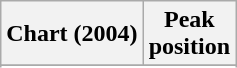<table class="wikitable sortable plainrowheaders" style="text-align:center">
<tr>
<th>Chart (2004)</th>
<th>Peak<br>position</th>
</tr>
<tr>
</tr>
<tr>
</tr>
<tr>
</tr>
</table>
